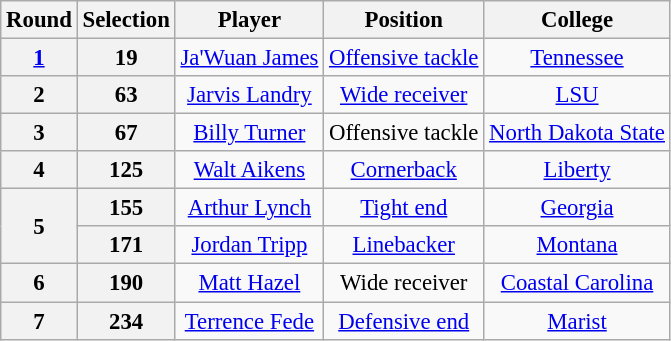<table class="wikitable" style="font-size: 95%; text-align: center;">
<tr>
<th>Round</th>
<th>Selection</th>
<th>Player</th>
<th>Position</th>
<th>College</th>
</tr>
<tr>
<th><a href='#'>1</a></th>
<th>19</th>
<td><a href='#'>Ja'Wuan James</a></td>
<td><a href='#'>Offensive tackle</a></td>
<td><a href='#'>Tennessee</a></td>
</tr>
<tr>
<th>2</th>
<th>63</th>
<td><a href='#'>Jarvis Landry</a></td>
<td><a href='#'>Wide receiver</a></td>
<td><a href='#'>LSU</a></td>
</tr>
<tr>
<th>3</th>
<th>67</th>
<td><a href='#'>Billy Turner</a></td>
<td>Offensive tackle</td>
<td><a href='#'>North Dakota State</a></td>
</tr>
<tr>
<th>4</th>
<th>125</th>
<td><a href='#'>Walt Aikens</a></td>
<td><a href='#'>Cornerback</a></td>
<td><a href='#'>Liberty</a></td>
</tr>
<tr>
<th rowspan=2>5</th>
<th>155</th>
<td><a href='#'>Arthur Lynch</a></td>
<td><a href='#'>Tight end</a></td>
<td><a href='#'>Georgia</a></td>
</tr>
<tr>
<th>171</th>
<td><a href='#'>Jordan Tripp</a></td>
<td><a href='#'>Linebacker</a></td>
<td><a href='#'>Montana</a></td>
</tr>
<tr>
<th>6</th>
<th>190</th>
<td><a href='#'>Matt Hazel</a></td>
<td>Wide receiver</td>
<td><a href='#'>Coastal Carolina</a></td>
</tr>
<tr>
<th>7</th>
<th>234</th>
<td><a href='#'>Terrence Fede</a></td>
<td><a href='#'>Defensive end</a></td>
<td><a href='#'>Marist</a></td>
</tr>
</table>
